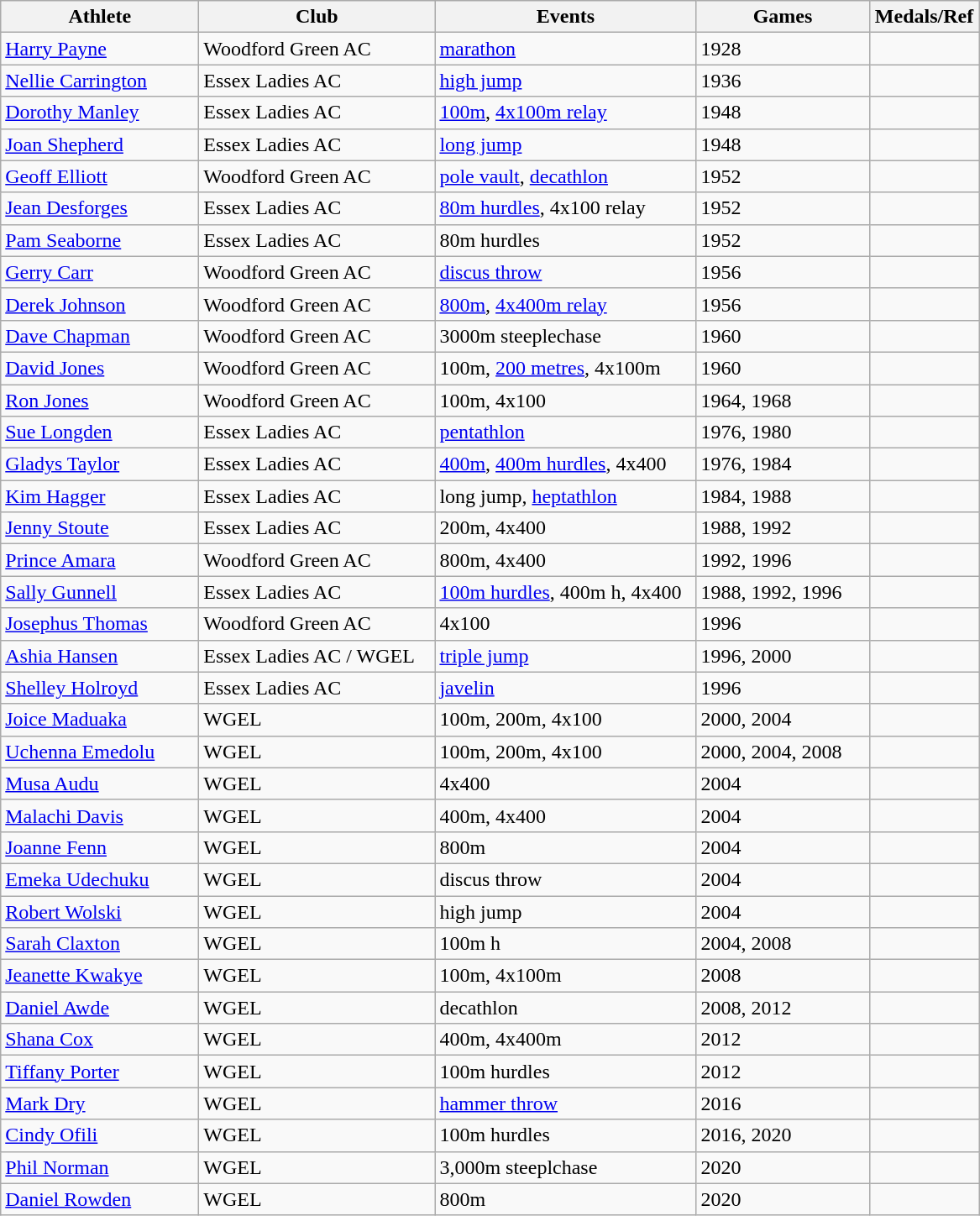<table class="wikitable">
<tr>
<th width=150>Athlete</th>
<th width=180>Club</th>
<th width=200>Events</th>
<th width=130>Games</th>
<th width=80>Medals/Ref</th>
</tr>
<tr>
<td><a href='#'>Harry Payne</a></td>
<td>Woodford Green AC</td>
<td><a href='#'>marathon</a></td>
<td>1928</td>
<td></td>
</tr>
<tr>
<td><a href='#'>Nellie Carrington</a></td>
<td>Essex Ladies AC</td>
<td><a href='#'>high jump</a></td>
<td>1936</td>
<td></td>
</tr>
<tr>
<td><a href='#'>Dorothy Manley</a></td>
<td>Essex Ladies AC</td>
<td><a href='#'>100m</a>, <a href='#'>4x100m relay</a></td>
<td>1948</td>
<td></td>
</tr>
<tr>
<td><a href='#'>Joan Shepherd</a></td>
<td>Essex Ladies AC</td>
<td><a href='#'>long jump</a></td>
<td>1948</td>
<td></td>
</tr>
<tr>
<td><a href='#'>Geoff Elliott</a></td>
<td>Woodford Green AC</td>
<td><a href='#'>pole vault</a>, <a href='#'>decathlon</a></td>
<td>1952</td>
<td></td>
</tr>
<tr>
<td><a href='#'>Jean Desforges</a></td>
<td>Essex Ladies AC</td>
<td><a href='#'>80m hurdles</a>, 4x100 relay</td>
<td>1952</td>
<td><br></td>
</tr>
<tr>
<td><a href='#'>Pam Seaborne</a></td>
<td>Essex Ladies AC</td>
<td>80m hurdles</td>
<td>1952</td>
<td></td>
</tr>
<tr>
<td><a href='#'>Gerry Carr</a></td>
<td>Woodford Green AC</td>
<td><a href='#'>discus throw</a></td>
<td>1956</td>
<td></td>
</tr>
<tr>
<td><a href='#'>Derek Johnson</a></td>
<td>Woodford Green AC</td>
<td><a href='#'>800m</a>, <a href='#'>4x400m relay</a></td>
<td>1956</td>
<td><br></td>
</tr>
<tr>
<td><a href='#'>Dave Chapman</a></td>
<td>Woodford Green AC</td>
<td>3000m steeplechase</td>
<td>1960</td>
<td></td>
</tr>
<tr>
<td><a href='#'>David Jones</a></td>
<td>Woodford Green AC</td>
<td>100m, <a href='#'>200 metres</a>, 4x100m</td>
<td>1960</td>
<td><br></td>
</tr>
<tr>
<td> <a href='#'>Ron Jones</a></td>
<td>Woodford Green AC</td>
<td>100m, 4x100</td>
<td>1964, 1968</td>
<td></td>
</tr>
<tr>
<td><a href='#'>Sue Longden</a></td>
<td>Essex Ladies AC</td>
<td><a href='#'>pentathlon</a></td>
<td>1976, 1980</td>
<td></td>
</tr>
<tr>
<td><a href='#'>Gladys Taylor</a></td>
<td>Essex Ladies AC</td>
<td><a href='#'>400m</a>, <a href='#'>400m hurdles</a>, 4x400</td>
<td>1976, 1984</td>
<td></td>
</tr>
<tr>
<td><a href='#'>Kim Hagger</a></td>
<td>Essex Ladies AC</td>
<td>long jump, <a href='#'>heptathlon</a></td>
<td>1984, 1988</td>
<td></td>
</tr>
<tr>
<td><a href='#'>Jenny Stoute</a></td>
<td>Essex Ladies AC</td>
<td>200m, 4x400</td>
<td>1988, 1992</td>
<td><br></td>
</tr>
<tr>
<td> <a href='#'>Prince Amara</a></td>
<td>Woodford Green AC</td>
<td>800m, 4x400</td>
<td>1992, 1996</td>
<td></td>
</tr>
<tr>
<td><a href='#'>Sally Gunnell</a></td>
<td>Essex Ladies AC</td>
<td><a href='#'>100m hurdles</a>, 400m h, 4x400</td>
<td>1988, 1992, 1996</td>
<td><br></td>
</tr>
<tr>
<td> <a href='#'>Josephus Thomas</a></td>
<td>Woodford Green AC</td>
<td>4x100</td>
<td>1996</td>
<td></td>
</tr>
<tr>
<td><a href='#'>Ashia Hansen</a></td>
<td>Essex Ladies AC / WGEL</td>
<td><a href='#'>triple jump</a></td>
<td>1996, 2000</td>
<td></td>
</tr>
<tr>
<td><a href='#'>Shelley Holroyd</a></td>
<td>Essex Ladies AC</td>
<td><a href='#'>javelin</a></td>
<td>1996</td>
<td></td>
</tr>
<tr>
<td><a href='#'>Joice Maduaka</a></td>
<td>WGEL</td>
<td>100m, 200m, 4x100</td>
<td>2000, 2004</td>
<td></td>
</tr>
<tr>
<td> <a href='#'>Uchenna Emedolu</a></td>
<td>WGEL</td>
<td>100m, 200m, 4x100</td>
<td>2000, 2004, 2008</td>
<td><br></td>
</tr>
<tr>
<td> <a href='#'>Musa Audu</a></td>
<td>WGEL</td>
<td>4x400</td>
<td>2004</td>
<td></td>
</tr>
<tr>
<td><a href='#'>Malachi Davis</a></td>
<td>WGEL</td>
<td>400m, 4x400</td>
<td>2004</td>
<td></td>
</tr>
<tr>
<td><a href='#'>Joanne Fenn</a></td>
<td>WGEL</td>
<td>800m</td>
<td>2004</td>
<td></td>
</tr>
<tr>
<td><a href='#'>Emeka Udechuku</a></td>
<td>WGEL</td>
<td>discus throw</td>
<td>2004</td>
<td></td>
</tr>
<tr>
<td> <a href='#'>Robert Wolski</a></td>
<td>WGEL</td>
<td>high jump</td>
<td>2004</td>
<td></td>
</tr>
<tr>
<td><a href='#'>Sarah Claxton</a></td>
<td>WGEL</td>
<td>100m h</td>
<td>2004, 2008</td>
<td></td>
</tr>
<tr>
<td><a href='#'>Jeanette Kwakye</a></td>
<td>WGEL</td>
<td>100m, 4x100m</td>
<td>2008</td>
<td></td>
</tr>
<tr>
<td><a href='#'>Daniel Awde</a></td>
<td>WGEL</td>
<td>decathlon</td>
<td>2008, 2012</td>
<td></td>
</tr>
<tr>
<td><a href='#'>Shana Cox</a></td>
<td>WGEL</td>
<td>400m, 4x400m</td>
<td>2012</td>
<td></td>
</tr>
<tr>
<td><a href='#'>Tiffany Porter</a></td>
<td>WGEL</td>
<td>100m hurdles</td>
<td>2012</td>
<td></td>
</tr>
<tr>
<td> <a href='#'>Mark Dry</a></td>
<td>WGEL</td>
<td><a href='#'>hammer throw</a></td>
<td>2016</td>
<td></td>
</tr>
<tr>
<td><a href='#'>Cindy Ofili</a></td>
<td>WGEL</td>
<td>100m hurdles</td>
<td>2016, 2020</td>
<td></td>
</tr>
<tr>
<td><a href='#'>Phil Norman</a></td>
<td>WGEL</td>
<td>3,000m steeplchase</td>
<td>2020</td>
<td></td>
</tr>
<tr>
<td><a href='#'>Daniel Rowden</a></td>
<td>WGEL</td>
<td>800m</td>
<td>2020</td>
<td></td>
</tr>
</table>
